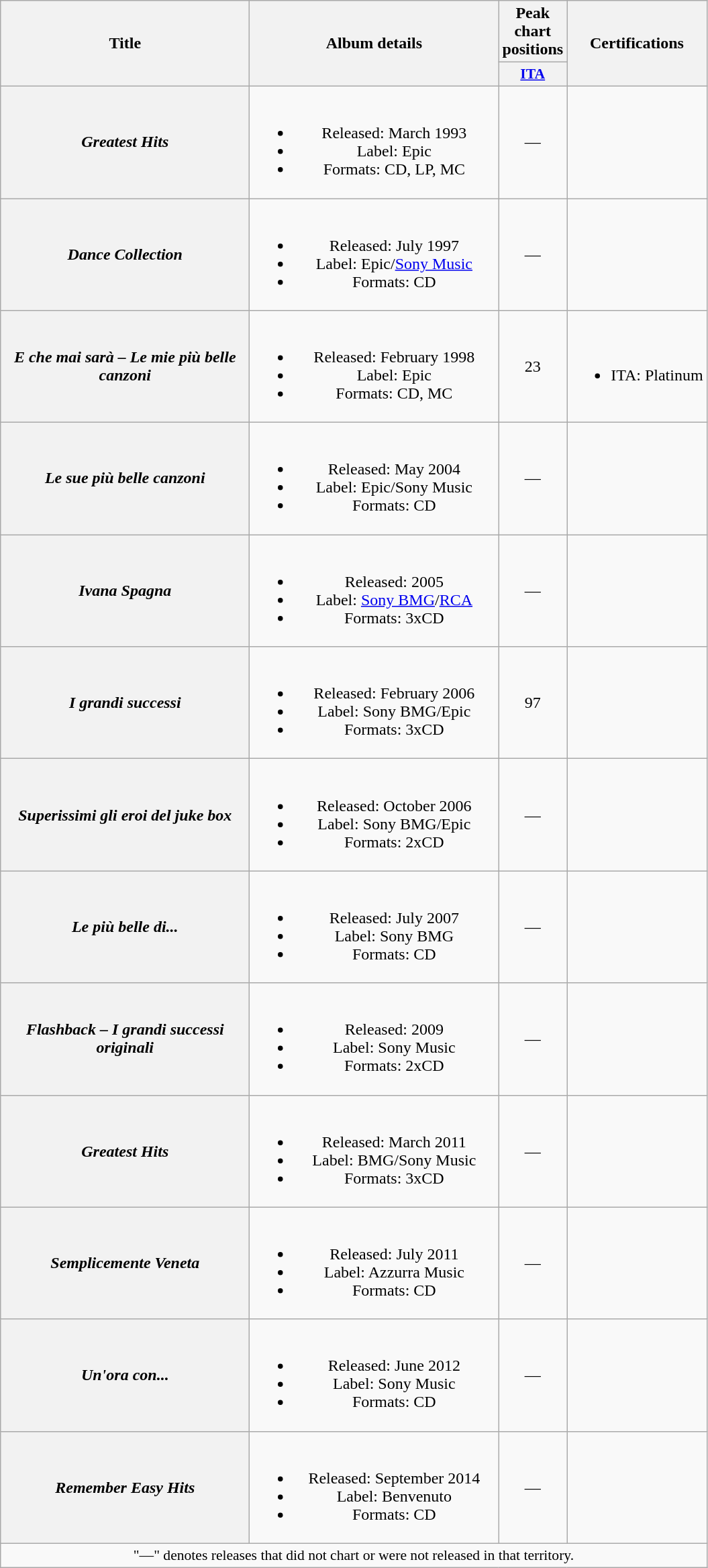<table class="wikitable plainrowheaders" style="text-align:center;">
<tr>
<th rowspan="2" scope="col" style="width:15em;">Title</th>
<th rowspan="2" scope="col" style="width:15em;">Album details</th>
<th>Peak chart positions</th>
<th rowspan="2">Certifications</th>
</tr>
<tr>
<th scope="col" style="width:2em;font-size:90%;"><a href='#'>ITA</a><br></th>
</tr>
<tr>
<th scope="row"><em>Greatest Hits</em></th>
<td><br><ul><li>Released: March 1993</li><li>Label: Epic</li><li>Formats: CD, LP, MC</li></ul></td>
<td>—</td>
<td></td>
</tr>
<tr>
<th scope="row"><em>Dance Collection</em></th>
<td><br><ul><li>Released: July 1997</li><li>Label: Epic/<a href='#'>Sony Music</a></li><li>Formats: CD</li></ul></td>
<td>—</td>
<td></td>
</tr>
<tr>
<th scope="row"><em>E che mai sarà – Le mie più belle canzoni</em></th>
<td><br><ul><li>Released: February 1998</li><li>Label: Epic</li><li>Formats: CD, MC</li></ul></td>
<td>23</td>
<td><br><ul><li>ITA: Platinum</li></ul></td>
</tr>
<tr>
<th scope="row"><em>Le sue più belle canzoni</em></th>
<td><br><ul><li>Released: May 2004</li><li>Label: Epic/Sony Music</li><li>Formats: CD</li></ul></td>
<td>—</td>
<td></td>
</tr>
<tr>
<th scope="row"><em>Ivana Spagna</em></th>
<td><br><ul><li>Released: 2005</li><li>Label: <a href='#'>Sony BMG</a>/<a href='#'>RCA</a></li><li>Formats: 3xCD</li></ul></td>
<td>—</td>
<td></td>
</tr>
<tr>
<th scope="row"><em>I grandi successi</em></th>
<td><br><ul><li>Released: February 2006</li><li>Label: Sony BMG/Epic</li><li>Formats: 3xCD</li></ul></td>
<td>97</td>
<td></td>
</tr>
<tr>
<th scope="row"><em>Superissimi gli eroi del juke box</em></th>
<td><br><ul><li>Released: October 2006</li><li>Label: Sony BMG/Epic</li><li>Formats: 2xCD</li></ul></td>
<td>—</td>
<td></td>
</tr>
<tr>
<th scope="row"><em>Le più belle di...</em></th>
<td><br><ul><li>Released: July 2007</li><li>Label: Sony BMG</li><li>Formats: CD</li></ul></td>
<td>—</td>
<td></td>
</tr>
<tr>
<th scope="row"><em>Flashback – I grandi successi originali</em></th>
<td><br><ul><li>Released: 2009</li><li>Label: Sony Music</li><li>Formats: 2xCD</li></ul></td>
<td>—</td>
<td></td>
</tr>
<tr>
<th scope="row"><em>Greatest Hits</em></th>
<td><br><ul><li>Released: March 2011</li><li>Label: BMG/Sony Music</li><li>Formats: 3xCD</li></ul></td>
<td>—</td>
<td></td>
</tr>
<tr>
<th scope="row"><em>Semplicemente Veneta</em></th>
<td><br><ul><li>Released: July 2011</li><li>Label: Azzurra Music</li><li>Formats: CD</li></ul></td>
<td>—</td>
<td></td>
</tr>
<tr>
<th scope="row"><em>Un'ora con...</em></th>
<td><br><ul><li>Released: June 2012</li><li>Label: Sony Music</li><li>Formats: CD</li></ul></td>
<td>—</td>
<td></td>
</tr>
<tr>
<th scope="row"><em>Remember Easy Hits</em></th>
<td><br><ul><li>Released: September 2014</li><li>Label: Benvenuto</li><li>Formats: CD</li></ul></td>
<td>—</td>
<td></td>
</tr>
<tr>
<td colspan="4" style="font-size:90%">"—" denotes releases that did not chart or were not released in that territory.</td>
</tr>
</table>
